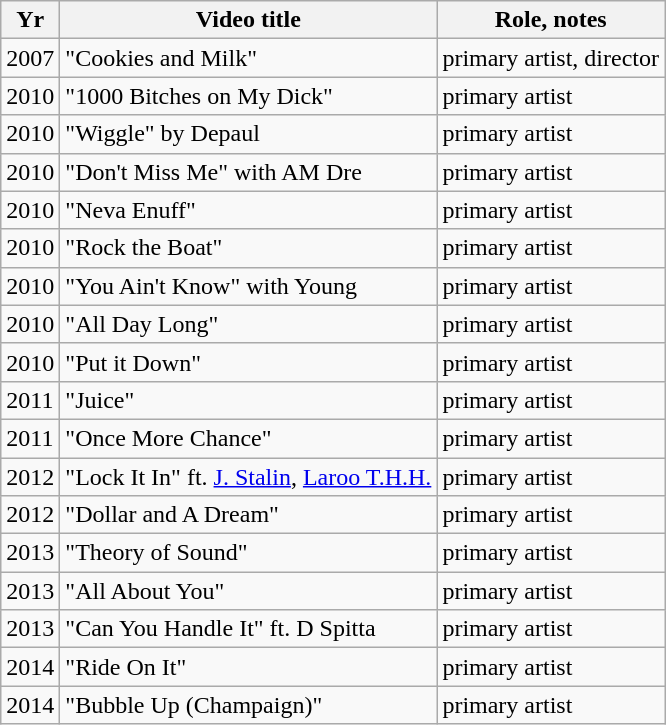<table class="wikitable sortable" style="text-align:left;">
<tr>
<th>Yr</th>
<th>Video title</th>
<th>Role, notes</th>
</tr>
<tr>
<td>2007</td>
<td>"Cookies and Milk"</td>
<td>primary artist, director</td>
</tr>
<tr>
<td>2010</td>
<td>"1000 Bitches on My Dick"</td>
<td>primary artist</td>
</tr>
<tr>
<td>2010</td>
<td>"Wiggle" by Depaul</td>
<td>primary artist</td>
</tr>
<tr>
<td>2010</td>
<td>"Don't Miss Me" with AM Dre</td>
<td>primary artist</td>
</tr>
<tr>
<td>2010</td>
<td>"Neva Enuff"</td>
<td>primary artist</td>
</tr>
<tr>
<td>2010</td>
<td>"Rock the Boat"</td>
<td>primary artist</td>
</tr>
<tr>
<td>2010</td>
<td>"You Ain't Know" with Young</td>
<td>primary artist</td>
</tr>
<tr>
<td>2010</td>
<td>"All Day Long"</td>
<td>primary artist</td>
</tr>
<tr>
<td>2010</td>
<td>"Put it Down"</td>
<td>primary artist</td>
</tr>
<tr>
<td>2011</td>
<td>"Juice"</td>
<td>primary artist</td>
</tr>
<tr>
<td>2011</td>
<td>"Once More Chance"</td>
<td>primary artist</td>
</tr>
<tr>
<td>2012</td>
<td>"Lock It In" ft. <a href='#'>J. Stalin</a>, <a href='#'>Laroo T.H.H.</a></td>
<td>primary artist</td>
</tr>
<tr>
<td>2012</td>
<td>"Dollar and A Dream"</td>
<td>primary artist</td>
</tr>
<tr>
<td>2013</td>
<td>"Theory of Sound"</td>
<td>primary artist</td>
</tr>
<tr>
<td>2013</td>
<td>"All About You"</td>
<td>primary artist</td>
</tr>
<tr>
<td>2013</td>
<td>"Can You Handle It" ft. D Spitta</td>
<td>primary artist</td>
</tr>
<tr>
<td>2014</td>
<td>"Ride On It"</td>
<td>primary artist</td>
</tr>
<tr>
<td>2014</td>
<td>"Bubble Up (Champaign)"</td>
<td>primary artist</td>
</tr>
</table>
